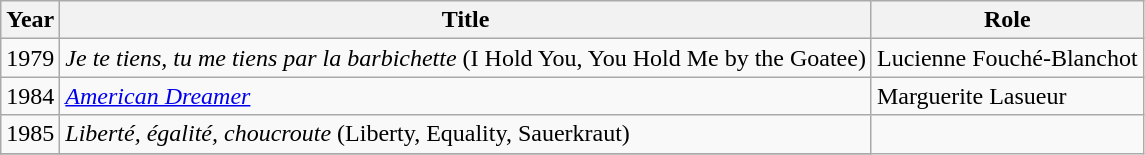<table class="wikitable plainrowheaders sortable">
<tr>
<th scope="col">Year</th>
<th scope="col">Title</th>
<th scope="col">Role</th>
</tr>
<tr>
<td>1979</td>
<td><em>Je te tiens, tu me tiens par la barbichette</em> (I Hold You, You Hold Me by the Goatee)</td>
<td>Lucienne Fouché-Blanchot</td>
</tr>
<tr>
<td>1984</td>
<td><em><a href='#'>American Dreamer</a></em></td>
<td>Marguerite Lasueur</td>
</tr>
<tr>
<td>1985</td>
<td><em>Liberté, égalité, choucroute</em> (Liberty, Equality, Sauerkraut)</td>
</tr>
<tr>
</tr>
</table>
